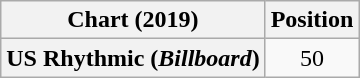<table class="wikitable plainrowheaders" style="text-align:center">
<tr>
<th scope="col">Chart (2019)</th>
<th scope="col">Position</th>
</tr>
<tr>
<th scope="row">US Rhythmic (<em>Billboard</em>)</th>
<td>50</td>
</tr>
</table>
